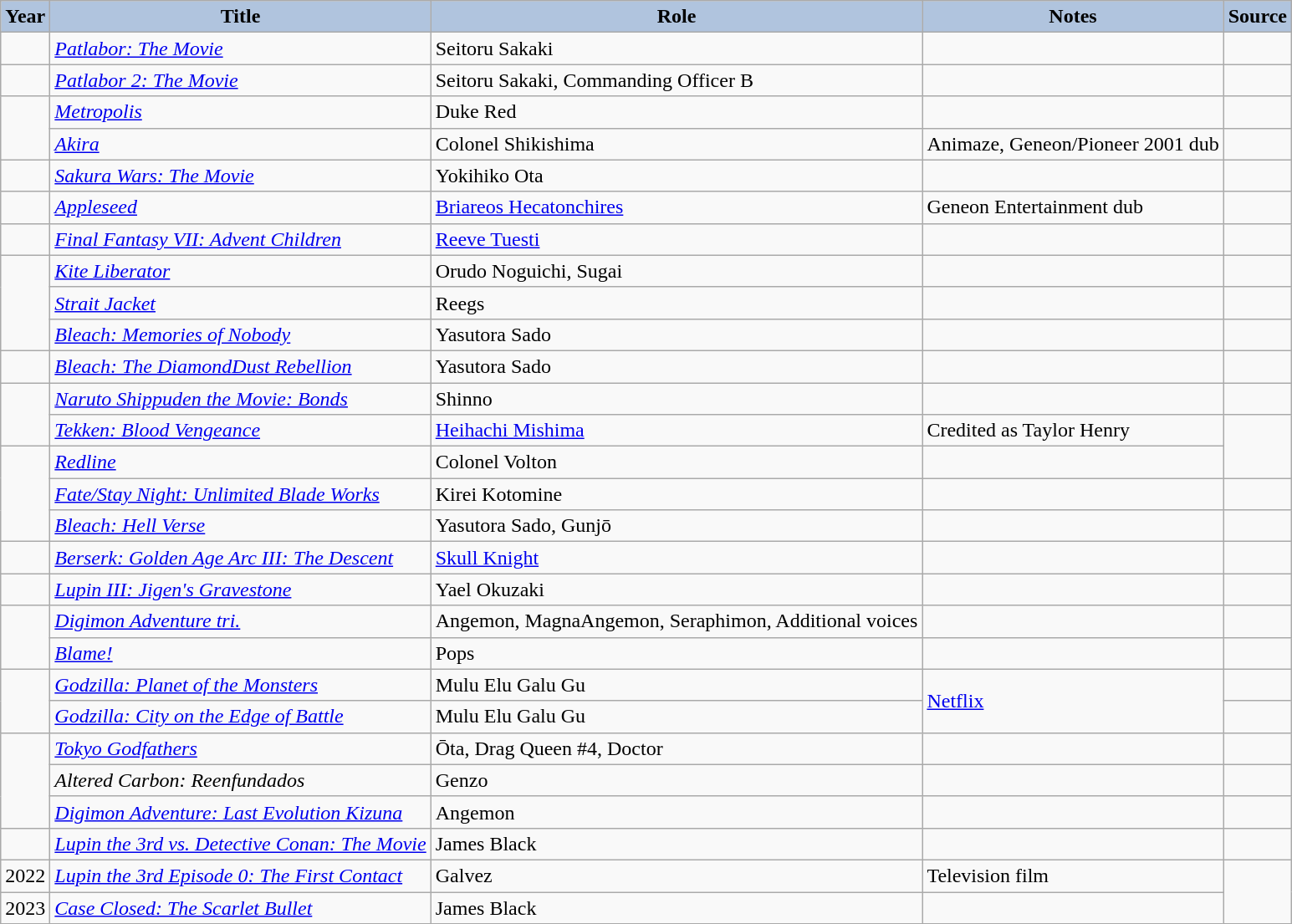<table class="wikitable sortable plainrowheaders" style="width=95%;  font-size: 100%;">
<tr>
<th style="background:#b0c4de;">Year </th>
<th style="background:#b0c4de;">Title</th>
<th style="background:#b0c4de;">Role </th>
<th style="background:#b0c4de;" class="unsortable">Notes </th>
<th style="background:#b0c4de;" class="unsortable">Source</th>
</tr>
<tr>
<td></td>
<td><em><a href='#'>Patlabor: The Movie</a></em></td>
<td>Seitoru Sakaki</td>
<td></td>
<td></td>
</tr>
<tr>
<td></td>
<td><em><a href='#'>Patlabor 2: The Movie</a></em></td>
<td>Seitoru Sakaki, Commanding Officer B</td>
<td></td>
<td></td>
</tr>
<tr>
<td rowspan="2"></td>
<td><em><a href='#'>Metropolis</a></em></td>
<td>Duke Red</td>
<td></td>
<td></td>
</tr>
<tr>
<td><em><a href='#'>Akira</a></em></td>
<td>Colonel Shikishima</td>
<td>Animaze, Geneon/Pioneer 2001 dub</td>
<td></td>
</tr>
<tr>
<td></td>
<td><em><a href='#'>Sakura Wars: The Movie</a></em></td>
<td>Yokihiko Ota</td>
<td></td>
<td></td>
</tr>
<tr>
<td></td>
<td><em><a href='#'>Appleseed</a></em></td>
<td><a href='#'>Briareos Hecatonchires</a></td>
<td>Geneon Entertainment dub</td>
<td></td>
</tr>
<tr>
<td></td>
<td><em><a href='#'>Final Fantasy VII: Advent Children</a></em></td>
<td><a href='#'>Reeve Tuesti</a></td>
<td></td>
<td></td>
</tr>
<tr>
<td rowspan="3"></td>
<td><em><a href='#'>Kite Liberator</a></em></td>
<td>Orudo Noguichi, Sugai</td>
<td></td>
<td></td>
</tr>
<tr>
<td><em><a href='#'>Strait Jacket</a></em></td>
<td>Reegs</td>
<td></td>
<td></td>
</tr>
<tr>
<td><em><a href='#'>Bleach: Memories of Nobody</a></em></td>
<td>Yasutora Sado</td>
<td></td>
<td></td>
</tr>
<tr>
<td></td>
<td><em><a href='#'>Bleach: The DiamondDust Rebellion</a></em></td>
<td>Yasutora Sado</td>
<td></td>
<td></td>
</tr>
<tr>
<td rowspan="2"></td>
<td><em><a href='#'>Naruto Shippuden the Movie: Bonds</a></em></td>
<td>Shinno</td>
<td></td>
<td></td>
</tr>
<tr>
<td><em><a href='#'>Tekken: Blood Vengeance</a></em></td>
<td><a href='#'>Heihachi Mishima</a></td>
<td>Credited as Taylor Henry</td>
<td rowspan="2"></td>
</tr>
<tr>
<td rowspan="3"></td>
<td><em><a href='#'>Redline</a></em></td>
<td>Colonel Volton</td>
<td></td>
</tr>
<tr>
<td><em><a href='#'>Fate/Stay Night: Unlimited Blade Works</a></em></td>
<td>Kirei Kotomine</td>
<td></td>
<td></td>
</tr>
<tr>
<td><em><a href='#'>Bleach: Hell Verse</a></em></td>
<td>Yasutora Sado, Gunjō</td>
<td></td>
<td></td>
</tr>
<tr>
<td></td>
<td><em><a href='#'>Berserk: Golden Age Arc III: The Descent</a></em></td>
<td><a href='#'>Skull Knight</a></td>
<td></td>
<td></td>
</tr>
<tr>
<td></td>
<td><em><a href='#'>Lupin III: Jigen's Gravestone</a></em></td>
<td>Yael Okuzaki</td>
<td></td>
<td></td>
</tr>
<tr>
<td rowspan="2"></td>
<td><em><a href='#'>Digimon Adventure tri.</a></em></td>
<td>Angemon, MagnaAngemon, Seraphimon, Additional voices</td>
<td></td>
<td></td>
</tr>
<tr>
<td><em><a href='#'>Blame!</a></em></td>
<td>Pops</td>
<td></td>
<td></td>
</tr>
<tr>
<td rowspan="2"></td>
<td><em><a href='#'>Godzilla: Planet of the Monsters</a></em></td>
<td>Mulu Elu Galu Gu</td>
<td rowspan="2"><a href='#'>Netflix</a></td>
<td></td>
</tr>
<tr>
<td><em><a href='#'>Godzilla: City on the Edge of Battle</a></em></td>
<td>Mulu Elu Galu Gu</td>
<td></td>
</tr>
<tr>
<td rowspan="3"></td>
<td><em><a href='#'>Tokyo Godfathers</a></em></td>
<td>Ōta, Drag Queen #4, Doctor</td>
<td></td>
<td></td>
</tr>
<tr>
<td><em>Altered Carbon: Reenfundados</em></td>
<td>Genzo</td>
<td></td>
<td></td>
</tr>
<tr>
<td><em><a href='#'>Digimon Adventure: Last Evolution Kizuna</a></em></td>
<td>Angemon</td>
<td></td>
<td></td>
</tr>
<tr>
<td></td>
<td><em><a href='#'>Lupin the 3rd vs. Detective Conan: The Movie</a></em></td>
<td>James Black</td>
<td></td>
<td></td>
</tr>
<tr>
<td>2022</td>
<td><em><a href='#'>Lupin the 3rd Episode 0: The First Contact</a></em></td>
<td>Galvez</td>
<td>Television film</td>
<td rowspan="2"></td>
</tr>
<tr>
<td>2023</td>
<td><em><a href='#'>Case Closed: The Scarlet Bullet</a></em></td>
<td>James Black</td>
<td></td>
</tr>
</table>
